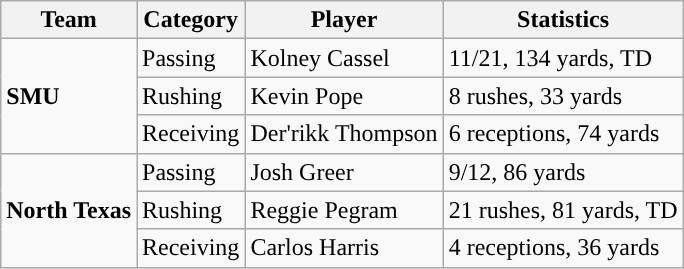<table class="wikitable" style="float: left;">
<tr>
<th>Team</th>
<th>Category</th>
<th>Player</th>
<th>Statistics</th>
</tr>
<tr>
<td rowspan=3><strong>SMU</strong></td>
<td>Passing</td>
<td>Kolney Cassel</td>
<td>11/21, 134 yards, TD</td>
</tr>
<tr>
<td>Rushing</td>
<td>Kevin Pope</td>
<td>8 rushes, 33 yards</td>
</tr>
<tr>
<td>Receiving</td>
<td>Der'rikk Thompson</td>
<td>6 receptions, 74 yards</td>
</tr>
<tr>
<td rowspan=3><strong>North Texas</strong></td>
<td>Passing</td>
<td>Josh Greer</td>
<td>9/12, 86 yards</td>
</tr>
<tr>
<td>Rushing</td>
<td>Reggie Pegram</td>
<td>21 rushes, 81 yards, TD</td>
</tr>
<tr>
<td>Receiving</td>
<td>Carlos Harris</td>
<td>4 receptions, 36 yards</td>
</tr>
</table>
